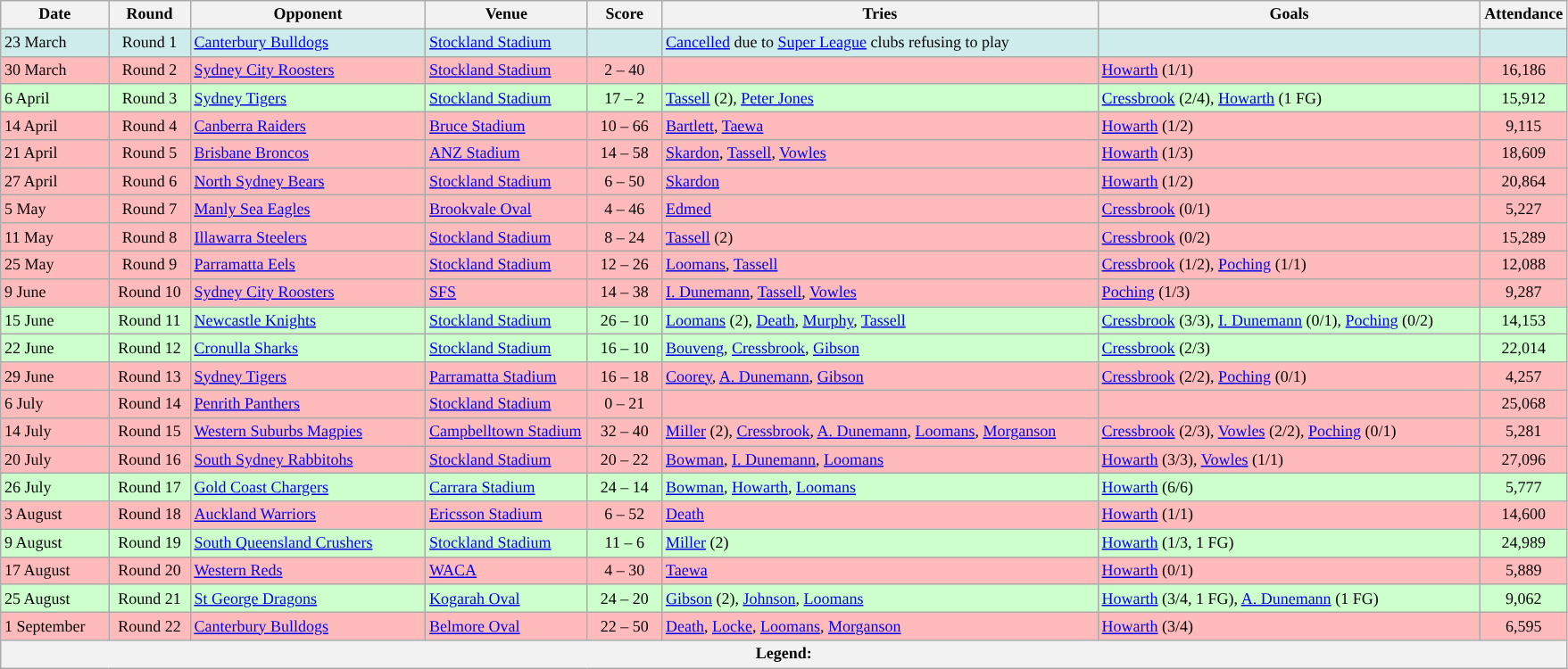<table class="wikitable" style="font-size:75%;">
<tr>
<th style="width:75px;">Date</th>
<th style="width:55px;">Round</th>
<th style="width:170px;">Opponent</th>
<th style="width:115px;">Venue</th>
<th style="width:50px;">Score</th>
<th style="width:320px;">Tries</th>
<th style="width:280px;">Goals</th>
<th style="width:50px;">Attendance</th>
</tr>
<tr style="background:#cfecec">
<td>23 March</td>
<td style="text-align:center;">Round 1</td>
<td> <a href='#'>Canterbury Bulldogs</a></td>
<td><a href='#'>Stockland Stadium</a></td>
<td style="text-align:center;"></td>
<td><a href='#'>Cancelled</a> due to <a href='#'>Super League</a> clubs refusing to play</td>
<td></td>
<td style="text-align:center;"></td>
</tr>
<tr style="background:#FFBBBB">
<td>30 March</td>
<td style="text-align:center;">Round 2</td>
<td> <a href='#'>Sydney City Roosters</a></td>
<td><a href='#'>Stockland Stadium</a></td>
<td style="text-align:center;">2 – 40</td>
<td></td>
<td><a href='#'>Howarth</a> (1/1)</td>
<td style="text-align:center;">16,186</td>
</tr>
<tr style="background:#CCFFCC">
<td>6 April</td>
<td style="text-align:center;">Round 3</td>
<td> <a href='#'>Sydney Tigers</a></td>
<td><a href='#'>Stockland Stadium</a></td>
<td style="text-align:center;">17 – 2</td>
<td><a href='#'>Tassell</a> (2), <a href='#'>Peter Jones</a></td>
<td><a href='#'>Cressbrook</a> (2/4), <a href='#'>Howarth</a> (1 FG)</td>
<td style="text-align:center;">15,912</td>
</tr>
<tr style="background:#FFBBBB">
<td>14 April</td>
<td style="text-align:center;">Round 4</td>
<td> <a href='#'>Canberra Raiders</a></td>
<td><a href='#'>Bruce Stadium</a></td>
<td style="text-align:center;">10 – 66</td>
<td><a href='#'>Bartlett</a>, <a href='#'>Taewa</a></td>
<td><a href='#'>Howarth</a> (1/2)</td>
<td style="text-align:center;">9,115</td>
</tr>
<tr style="background:#FFBBBB">
<td>21 April</td>
<td style="text-align:center;">Round 5</td>
<td> <a href='#'>Brisbane Broncos</a></td>
<td><a href='#'>ANZ Stadium</a></td>
<td style="text-align:center;">14 – 58</td>
<td><a href='#'>Skardon</a>, <a href='#'>Tassell</a>, <a href='#'>Vowles</a></td>
<td><a href='#'>Howarth</a> (1/3)</td>
<td style="text-align:center;">18,609</td>
</tr>
<tr style="background:#FFBBBB">
<td>27 April</td>
<td style="text-align:center;">Round 6</td>
<td> <a href='#'>North Sydney Bears</a></td>
<td><a href='#'>Stockland Stadium</a></td>
<td style="text-align:center;">6 – 50</td>
<td><a href='#'>Skardon</a></td>
<td><a href='#'>Howarth</a> (1/2)</td>
<td style="text-align:center;">20,864</td>
</tr>
<tr style="background:#FFBBBB">
<td>5 May</td>
<td style="text-align:center;">Round 7</td>
<td> <a href='#'>Manly Sea Eagles</a></td>
<td><a href='#'>Brookvale Oval</a></td>
<td style="text-align:center;">4 – 46</td>
<td><a href='#'>Edmed</a></td>
<td><a href='#'>Cressbrook</a> (0/1)</td>
<td style="text-align:center;">5,227</td>
</tr>
<tr style="background:#FFBBBB">
<td>11 May</td>
<td style="text-align:center;">Round 8</td>
<td> <a href='#'>Illawarra Steelers</a></td>
<td><a href='#'>Stockland Stadium</a></td>
<td style="text-align:center;">8 – 24</td>
<td><a href='#'>Tassell</a> (2)</td>
<td><a href='#'>Cressbrook</a> (0/2)</td>
<td style="text-align:center;">15,289</td>
</tr>
<tr style="background:#FFBBBB">
<td>25 May</td>
<td style="text-align:center;">Round 9</td>
<td> <a href='#'>Parramatta Eels</a></td>
<td><a href='#'>Stockland Stadium</a></td>
<td style="text-align:center;">12 – 26</td>
<td><a href='#'>Loomans</a>, <a href='#'>Tassell</a></td>
<td><a href='#'>Cressbrook</a> (1/2), <a href='#'>Poching</a> (1/1)</td>
<td style="text-align:center;">12,088</td>
</tr>
<tr style="background:#FFBBBB">
<td>9 June</td>
<td style="text-align:center;">Round 10</td>
<td> <a href='#'>Sydney City Roosters</a></td>
<td><a href='#'>SFS</a></td>
<td style="text-align:center;">14 – 38</td>
<td><a href='#'>I. Dunemann</a>, <a href='#'>Tassell</a>, <a href='#'>Vowles</a></td>
<td><a href='#'>Poching</a> (1/3)</td>
<td style="text-align:center;">9,287</td>
</tr>
<tr style="background:#CCFFCC">
<td>15 June</td>
<td style="text-align:center;">Round 11</td>
<td> <a href='#'>Newcastle Knights</a></td>
<td><a href='#'>Stockland Stadium</a></td>
<td style="text-align:center;">26 – 10</td>
<td><a href='#'>Loomans</a> (2), <a href='#'>Death</a>, <a href='#'>Murphy</a>, <a href='#'>Tassell</a></td>
<td><a href='#'>Cressbrook</a> (3/3), <a href='#'>I. Dunemann</a> (0/1), <a href='#'>Poching</a> (0/2)</td>
<td style="text-align:center;">14,153</td>
</tr>
<tr style="background:#CCFFCC">
<td>22 June</td>
<td style="text-align:center;">Round 12</td>
<td> <a href='#'>Cronulla Sharks</a></td>
<td><a href='#'>Stockland Stadium</a></td>
<td style="text-align:center;">16 – 10</td>
<td><a href='#'>Bouveng</a>, <a href='#'>Cressbrook</a>, <a href='#'>Gibson</a></td>
<td><a href='#'>Cressbrook</a> (2/3)</td>
<td style="text-align:center;">22,014</td>
</tr>
<tr style="background:#FFBBBB">
<td>29 June</td>
<td style="text-align:center;">Round 13</td>
<td> <a href='#'>Sydney Tigers</a></td>
<td><a href='#'>Parramatta Stadium</a></td>
<td style="text-align:center;">16 – 18</td>
<td><a href='#'>Coorey</a>, <a href='#'>A. Dunemann</a>, <a href='#'>Gibson</a></td>
<td><a href='#'>Cressbrook</a> (2/2), <a href='#'>Poching</a> (0/1)</td>
<td style="text-align:center;">4,257</td>
</tr>
<tr style="background:#FFBBBB">
<td>6 July</td>
<td style="text-align:center;">Round 14</td>
<td> <a href='#'>Penrith Panthers</a></td>
<td><a href='#'>Stockland Stadium</a></td>
<td style="text-align:center;">0 – 21</td>
<td></td>
<td></td>
<td style="text-align:center;">25,068</td>
</tr>
<tr style="background:#FFBBBB">
<td>14 July</td>
<td style="text-align:center;">Round 15</td>
<td> <a href='#'>Western Suburbs Magpies</a></td>
<td><a href='#'>Campbelltown Stadium</a></td>
<td style="text-align:center;">32 – 40</td>
<td><a href='#'>Miller</a> (2), <a href='#'>Cressbrook</a>, <a href='#'>A. Dunemann</a>, <a href='#'>Loomans</a>, <a href='#'>Morganson</a></td>
<td><a href='#'>Cressbrook</a> (2/3), <a href='#'>Vowles</a> (2/2), <a href='#'>Poching</a> (0/1)</td>
<td style="text-align:center;">5,281</td>
</tr>
<tr style="background:#FFBBBB">
<td>20 July</td>
<td style="text-align:center;">Round 16</td>
<td> <a href='#'>South Sydney Rabbitohs</a></td>
<td><a href='#'>Stockland Stadium</a></td>
<td style="text-align:center;">20 – 22</td>
<td><a href='#'>Bowman</a>, <a href='#'>I. Dunemann</a>, <a href='#'>Loomans</a></td>
<td><a href='#'>Howarth</a> (3/3), <a href='#'>Vowles</a> (1/1)</td>
<td style="text-align:center;">27,096</td>
</tr>
<tr style="background:#CCFFCC">
<td>26 July</td>
<td style="text-align:center;">Round 17</td>
<td> <a href='#'>Gold Coast Chargers</a></td>
<td><a href='#'>Carrara Stadium</a></td>
<td style="text-align:center;">24 – 14</td>
<td><a href='#'>Bowman</a>, <a href='#'>Howarth</a>, <a href='#'>Loomans</a></td>
<td><a href='#'>Howarth</a> (6/6)</td>
<td style="text-align:center;">5,777</td>
</tr>
<tr style="background:#FFBBBB">
<td>3 August</td>
<td style="text-align:center;">Round 18</td>
<td> <a href='#'>Auckland Warriors</a></td>
<td><a href='#'>Ericsson Stadium</a></td>
<td style="text-align:center;">6 – 52</td>
<td><a href='#'>Death</a></td>
<td><a href='#'>Howarth</a> (1/1)</td>
<td style="text-align:center;">14,600</td>
</tr>
<tr style="background:#CCFFCC">
<td>9 August</td>
<td style="text-align:center;">Round 19</td>
<td> <a href='#'>South Queensland Crushers</a></td>
<td><a href='#'>Stockland Stadium</a></td>
<td style="text-align:center;">11 – 6</td>
<td><a href='#'>Miller</a> (2)</td>
<td><a href='#'>Howarth</a> (1/3, 1 FG)</td>
<td style="text-align:center;">24,989</td>
</tr>
<tr style="background:#FFBBBB">
<td>17 August</td>
<td style="text-align:center;">Round 20</td>
<td> <a href='#'>Western Reds</a></td>
<td><a href='#'>WACA</a></td>
<td style="text-align:center;">4 – 30</td>
<td><a href='#'>Taewa</a></td>
<td><a href='#'>Howarth</a> (0/1)</td>
<td style="text-align:center;">5,889</td>
</tr>
<tr style="background:#CCFFCC">
<td>25 August</td>
<td style="text-align:center;">Round 21</td>
<td> <a href='#'>St George Dragons</a></td>
<td><a href='#'>Kogarah Oval</a></td>
<td style="text-align:center;">24 – 20</td>
<td><a href='#'>Gibson</a> (2), <a href='#'>Johnson</a>, <a href='#'>Loomans</a></td>
<td><a href='#'>Howarth</a> (3/4, 1 FG), <a href='#'>A. Dunemann</a> (1 FG)</td>
<td style="text-align:center;">9,062</td>
</tr>
<tr style="background:#FFBBBB">
<td>1 September</td>
<td style="text-align:center;">Round 22</td>
<td> <a href='#'>Canterbury Bulldogs</a></td>
<td><a href='#'>Belmore Oval</a></td>
<td style="text-align:center;">22 – 50</td>
<td><a href='#'>Death</a>, <a href='#'>Locke</a>, <a href='#'>Loomans</a>, <a href='#'>Morganson</a></td>
<td><a href='#'>Howarth</a> (3/4)</td>
<td style="text-align:center;">6,595</td>
</tr>
<tr>
<th colspan="11"><strong>Legend</strong>:    </th>
</tr>
</table>
